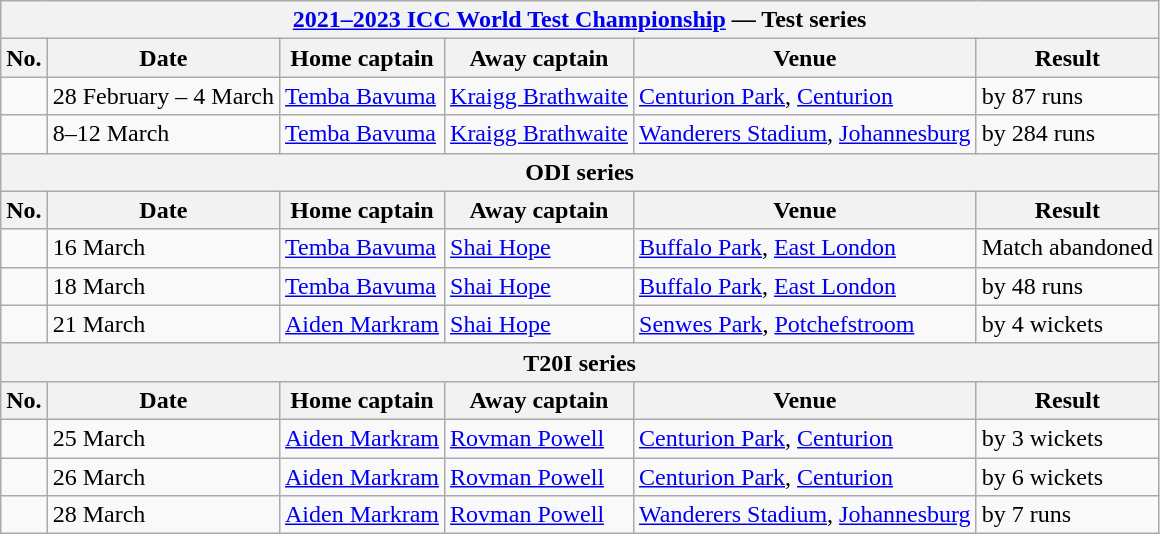<table class="wikitable">
<tr>
<th colspan="9"><a href='#'>2021–2023 ICC World Test Championship</a> — Test series</th>
</tr>
<tr>
<th>No.</th>
<th>Date</th>
<th>Home captain</th>
<th>Away captain</th>
<th>Venue</th>
<th>Result</th>
</tr>
<tr>
<td></td>
<td>28 February – 4 March</td>
<td><a href='#'>Temba Bavuma</a></td>
<td><a href='#'>Kraigg Brathwaite</a></td>
<td><a href='#'>Centurion Park</a>, <a href='#'>Centurion</a></td>
<td> by 87 runs</td>
</tr>
<tr>
<td></td>
<td>8–12 March</td>
<td><a href='#'>Temba Bavuma</a></td>
<td><a href='#'>Kraigg Brathwaite</a></td>
<td><a href='#'>Wanderers Stadium</a>, <a href='#'>Johannesburg</a></td>
<td> by 284 runs</td>
</tr>
<tr>
<th colspan="9">ODI series</th>
</tr>
<tr>
<th>No.</th>
<th>Date</th>
<th>Home captain</th>
<th>Away captain</th>
<th>Venue</th>
<th>Result</th>
</tr>
<tr>
<td></td>
<td>16 March</td>
<td><a href='#'>Temba Bavuma</a></td>
<td><a href='#'>Shai Hope</a></td>
<td><a href='#'>Buffalo Park</a>, <a href='#'>East London</a></td>
<td>Match abandoned</td>
</tr>
<tr>
<td></td>
<td>18 March</td>
<td><a href='#'>Temba Bavuma</a></td>
<td><a href='#'>Shai Hope</a></td>
<td><a href='#'>Buffalo Park</a>, <a href='#'>East London</a></td>
<td> by 48 runs</td>
</tr>
<tr>
<td></td>
<td>21 March</td>
<td><a href='#'>Aiden Markram</a></td>
<td><a href='#'>Shai Hope</a></td>
<td><a href='#'>Senwes Park</a>, <a href='#'>Potchefstroom</a></td>
<td> by 4 wickets</td>
</tr>
<tr>
<th colspan="9">T20I series</th>
</tr>
<tr>
<th>No.</th>
<th>Date</th>
<th>Home captain</th>
<th>Away captain</th>
<th>Venue</th>
<th>Result</th>
</tr>
<tr>
<td></td>
<td>25 March</td>
<td><a href='#'>Aiden Markram</a></td>
<td><a href='#'>Rovman Powell</a></td>
<td><a href='#'>Centurion Park</a>, <a href='#'>Centurion</a></td>
<td> by 3 wickets</td>
</tr>
<tr>
<td></td>
<td>26 March</td>
<td><a href='#'>Aiden Markram</a></td>
<td><a href='#'>Rovman Powell</a></td>
<td><a href='#'>Centurion Park</a>, <a href='#'>Centurion</a></td>
<td> by 6 wickets</td>
</tr>
<tr>
<td></td>
<td>28 March</td>
<td><a href='#'>Aiden Markram</a></td>
<td><a href='#'>Rovman Powell</a></td>
<td><a href='#'>Wanderers Stadium</a>, <a href='#'>Johannesburg</a></td>
<td> by 7 runs</td>
</tr>
</table>
